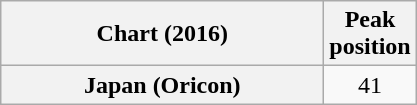<table class="wikitable plainrowheaders" style="text-align:center;">
<tr>
<th style=width:13em;">Chart (2016)</th>
<th>Peak<br>position</th>
</tr>
<tr>
<th scope="row">Japan (Oricon)</th>
<td>41</td>
</tr>
</table>
